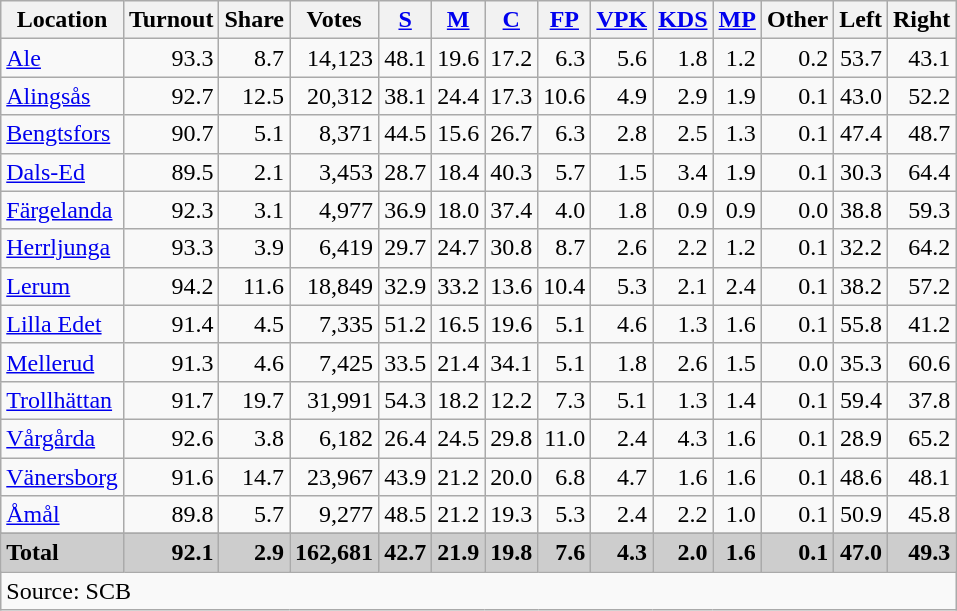<table class="wikitable sortable" style=text-align:right>
<tr>
<th>Location</th>
<th>Turnout</th>
<th>Share</th>
<th>Votes</th>
<th><a href='#'>S</a></th>
<th><a href='#'>M</a></th>
<th><a href='#'>C</a></th>
<th><a href='#'>FP</a></th>
<th><a href='#'>VPK</a></th>
<th><a href='#'>KDS</a></th>
<th><a href='#'>MP</a></th>
<th>Other</th>
<th>Left</th>
<th>Right</th>
</tr>
<tr>
<td align=left><a href='#'>Ale</a></td>
<td>93.3</td>
<td>8.7</td>
<td>14,123</td>
<td>48.1</td>
<td>19.6</td>
<td>17.2</td>
<td>6.3</td>
<td>5.6</td>
<td>1.8</td>
<td>1.2</td>
<td>0.2</td>
<td>53.7</td>
<td>43.1</td>
</tr>
<tr>
<td align=left><a href='#'>Alingsås</a></td>
<td>92.7</td>
<td>12.5</td>
<td>20,312</td>
<td>38.1</td>
<td>24.4</td>
<td>17.3</td>
<td>10.6</td>
<td>4.9</td>
<td>2.9</td>
<td>1.9</td>
<td>0.1</td>
<td>43.0</td>
<td>52.2</td>
</tr>
<tr>
<td align=left><a href='#'>Bengtsfors</a></td>
<td>90.7</td>
<td>5.1</td>
<td>8,371</td>
<td>44.5</td>
<td>15.6</td>
<td>26.7</td>
<td>6.3</td>
<td>2.8</td>
<td>2.5</td>
<td>1.3</td>
<td>0.1</td>
<td>47.4</td>
<td>48.7</td>
</tr>
<tr>
<td align=left><a href='#'>Dals-Ed</a></td>
<td>89.5</td>
<td>2.1</td>
<td>3,453</td>
<td>28.7</td>
<td>18.4</td>
<td>40.3</td>
<td>5.7</td>
<td>1.5</td>
<td>3.4</td>
<td>1.9</td>
<td>0.1</td>
<td>30.3</td>
<td>64.4</td>
</tr>
<tr>
<td align=left><a href='#'>Färgelanda</a></td>
<td>92.3</td>
<td>3.1</td>
<td>4,977</td>
<td>36.9</td>
<td>18.0</td>
<td>37.4</td>
<td>4.0</td>
<td>1.8</td>
<td>0.9</td>
<td>0.9</td>
<td>0.0</td>
<td>38.8</td>
<td>59.3</td>
</tr>
<tr>
<td align=left><a href='#'>Herrljunga</a></td>
<td>93.3</td>
<td>3.9</td>
<td>6,419</td>
<td>29.7</td>
<td>24.7</td>
<td>30.8</td>
<td>8.7</td>
<td>2.6</td>
<td>2.2</td>
<td>1.2</td>
<td>0.1</td>
<td>32.2</td>
<td>64.2</td>
</tr>
<tr>
<td align=left><a href='#'>Lerum</a></td>
<td>94.2</td>
<td>11.6</td>
<td>18,849</td>
<td>32.9</td>
<td>33.2</td>
<td>13.6</td>
<td>10.4</td>
<td>5.3</td>
<td>2.1</td>
<td>2.4</td>
<td>0.1</td>
<td>38.2</td>
<td>57.2</td>
</tr>
<tr>
<td align=left><a href='#'>Lilla Edet</a></td>
<td>91.4</td>
<td>4.5</td>
<td>7,335</td>
<td>51.2</td>
<td>16.5</td>
<td>19.6</td>
<td>5.1</td>
<td>4.6</td>
<td>1.3</td>
<td>1.6</td>
<td>0.1</td>
<td>55.8</td>
<td>41.2</td>
</tr>
<tr>
<td align=left><a href='#'>Mellerud</a></td>
<td>91.3</td>
<td>4.6</td>
<td>7,425</td>
<td>33.5</td>
<td>21.4</td>
<td>34.1</td>
<td>5.1</td>
<td>1.8</td>
<td>2.6</td>
<td>1.5</td>
<td>0.0</td>
<td>35.3</td>
<td>60.6</td>
</tr>
<tr>
<td align=left><a href='#'>Trollhättan</a></td>
<td>91.7</td>
<td>19.7</td>
<td>31,991</td>
<td>54.3</td>
<td>18.2</td>
<td>12.2</td>
<td>7.3</td>
<td>5.1</td>
<td>1.3</td>
<td>1.4</td>
<td>0.1</td>
<td>59.4</td>
<td>37.8</td>
</tr>
<tr>
<td align=left><a href='#'>Vårgårda</a></td>
<td>92.6</td>
<td>3.8</td>
<td>6,182</td>
<td>26.4</td>
<td>24.5</td>
<td>29.8</td>
<td>11.0</td>
<td>2.4</td>
<td>4.3</td>
<td>1.6</td>
<td>0.1</td>
<td>28.9</td>
<td>65.2</td>
</tr>
<tr>
<td align=left><a href='#'>Vänersborg</a></td>
<td>91.6</td>
<td>14.7</td>
<td>23,967</td>
<td>43.9</td>
<td>21.2</td>
<td>20.0</td>
<td>6.8</td>
<td>4.7</td>
<td>1.6</td>
<td>1.6</td>
<td>0.1</td>
<td>48.6</td>
<td>48.1</td>
</tr>
<tr>
<td align=left><a href='#'>Åmål</a></td>
<td>89.8</td>
<td>5.7</td>
<td>9,277</td>
<td>48.5</td>
<td>21.2</td>
<td>19.3</td>
<td>5.3</td>
<td>2.4</td>
<td>2.2</td>
<td>1.0</td>
<td>0.1</td>
<td>50.9</td>
<td>45.8</td>
</tr>
<tr>
</tr>
<tr style="background:#CDCDCD;">
<td align=left><strong>Total</strong></td>
<td><strong>92.1</strong></td>
<td><strong>2.9</strong></td>
<td><strong>162,681</strong></td>
<td><strong>42.7</strong></td>
<td><strong>21.9</strong></td>
<td><strong>19.8</strong></td>
<td><strong>7.6</strong></td>
<td><strong>4.3</strong></td>
<td><strong>2.0</strong></td>
<td><strong>1.6</strong></td>
<td><strong>0.1</strong></td>
<td><strong>47.0</strong></td>
<td><strong>49.3</strong></td>
</tr>
<tr>
<td align=left colspan=14>Source: SCB </td>
</tr>
</table>
